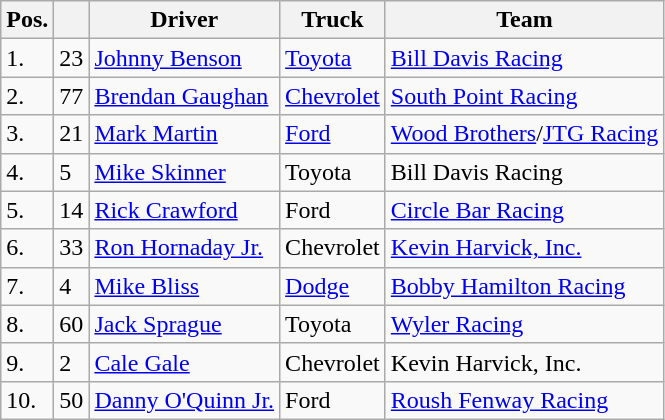<table class="wikitable">
<tr>
<th>Pos.</th>
<th></th>
<th>Driver</th>
<th>Truck</th>
<th>Team</th>
</tr>
<tr>
<td>1.</td>
<td>23</td>
<td><a href='#'>Johnny Benson</a></td>
<td><a href='#'>Toyota</a></td>
<td><a href='#'>Bill Davis Racing</a></td>
</tr>
<tr>
<td>2.</td>
<td>77</td>
<td><a href='#'>Brendan Gaughan</a></td>
<td><a href='#'>Chevrolet</a></td>
<td><a href='#'>South Point Racing</a></td>
</tr>
<tr>
<td>3.</td>
<td>21</td>
<td><a href='#'>Mark Martin</a></td>
<td><a href='#'>Ford</a></td>
<td><a href='#'>Wood Brothers</a>/<a href='#'>JTG Racing</a></td>
</tr>
<tr>
<td>4.</td>
<td>5</td>
<td><a href='#'>Mike Skinner</a></td>
<td>Toyota</td>
<td>Bill Davis Racing</td>
</tr>
<tr>
<td>5.</td>
<td>14</td>
<td><a href='#'>Rick Crawford</a></td>
<td>Ford</td>
<td><a href='#'>Circle Bar Racing</a></td>
</tr>
<tr>
<td>6.</td>
<td>33</td>
<td><a href='#'>Ron Hornaday Jr.</a></td>
<td>Chevrolet</td>
<td><a href='#'>Kevin Harvick, Inc.</a></td>
</tr>
<tr>
<td>7.</td>
<td>4</td>
<td><a href='#'>Mike Bliss</a></td>
<td><a href='#'>Dodge</a></td>
<td><a href='#'>Bobby Hamilton Racing</a></td>
</tr>
<tr>
<td>8.</td>
<td>60</td>
<td><a href='#'>Jack Sprague</a></td>
<td>Toyota</td>
<td><a href='#'>Wyler Racing</a></td>
</tr>
<tr>
<td>9.</td>
<td>2</td>
<td><a href='#'>Cale Gale</a></td>
<td>Chevrolet</td>
<td>Kevin Harvick, Inc.</td>
</tr>
<tr>
<td>10.</td>
<td>50</td>
<td><a href='#'>Danny O'Quinn Jr.</a></td>
<td>Ford</td>
<td><a href='#'>Roush Fenway Racing</a></td>
</tr>
</table>
